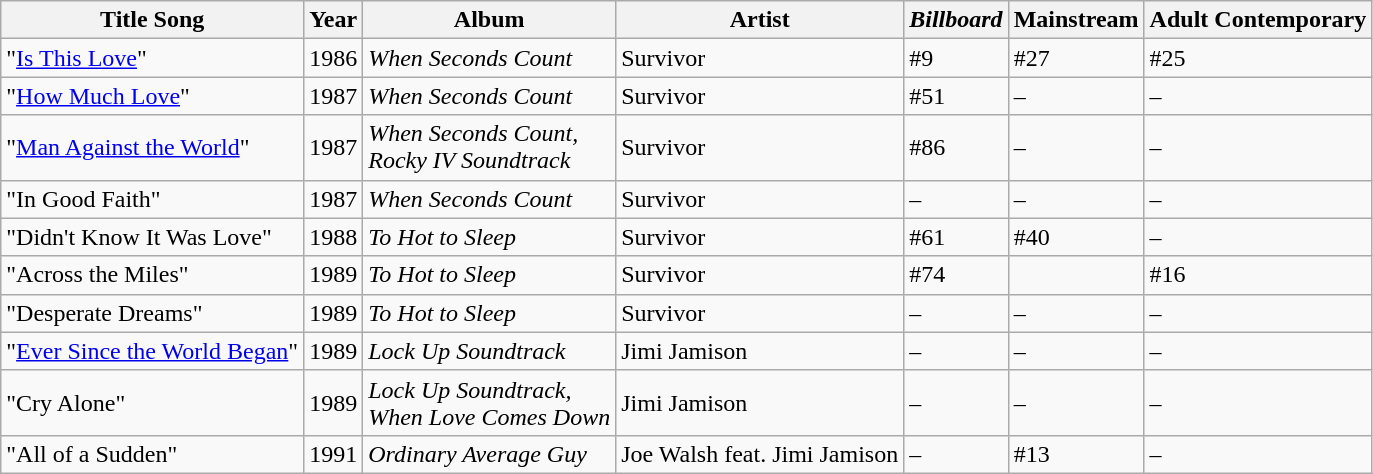<table class="wikitable">
<tr>
<th>Title Song</th>
<th>Year</th>
<th>Album</th>
<th>Artist</th>
<th><em>Billboard</em></th>
<th>Mainstream</th>
<th>Adult Contemporary</th>
</tr>
<tr>
<td>"<a href='#'>Is This Love</a>"</td>
<td>1986</td>
<td><em>When Seconds Count</em></td>
<td>Survivor</td>
<td>#9</td>
<td>#27</td>
<td>#25</td>
</tr>
<tr>
<td>"<a href='#'>How Much Love</a>"</td>
<td>1987</td>
<td><em>When Seconds Count</em></td>
<td>Survivor</td>
<td>#51</td>
<td>–</td>
<td>–</td>
</tr>
<tr>
<td>"<a href='#'>Man Against the World</a>"</td>
<td>1987</td>
<td><em>When Seconds Count,</em><br><em>Rocky IV Soundtrack</em></td>
<td>Survivor</td>
<td>#86</td>
<td>–</td>
<td>–</td>
</tr>
<tr>
<td>"In Good Faith"</td>
<td>1987</td>
<td><em>When Seconds Count</em></td>
<td>Survivor</td>
<td>–</td>
<td>–</td>
<td>–</td>
</tr>
<tr>
<td>"Didn't Know It Was Love"</td>
<td>1988</td>
<td><em>To Hot to Sleep</em></td>
<td>Survivor</td>
<td>#61</td>
<td>#40</td>
<td>–</td>
</tr>
<tr>
<td>"Across the Miles"</td>
<td>1989</td>
<td><em>To Hot to Sleep</em></td>
<td>Survivor</td>
<td>#74</td>
<td></td>
<td>#16</td>
</tr>
<tr>
<td>"Desperate Dreams"</td>
<td>1989</td>
<td><em>To Hot to Sleep</em></td>
<td>Survivor</td>
<td>–</td>
<td>–</td>
<td>–</td>
</tr>
<tr>
<td>"<a href='#'>Ever Since the World Began</a>"</td>
<td>1989</td>
<td><em>Lock Up Soundtrack</em></td>
<td>Jimi Jamison</td>
<td>–</td>
<td>–</td>
<td>–</td>
</tr>
<tr>
<td>"Cry Alone"</td>
<td>1989</td>
<td><em>Lock Up Soundtrack,</em><br><em>When Love Comes Down</em></td>
<td>Jimi Jamison</td>
<td>–</td>
<td>–</td>
<td>–</td>
</tr>
<tr>
<td>"All of a Sudden"</td>
<td>1991</td>
<td><em>Ordinary Average Guy</em></td>
<td>Joe Walsh feat. Jimi Jamison</td>
<td>–</td>
<td>#13</td>
<td>–</td>
</tr>
</table>
